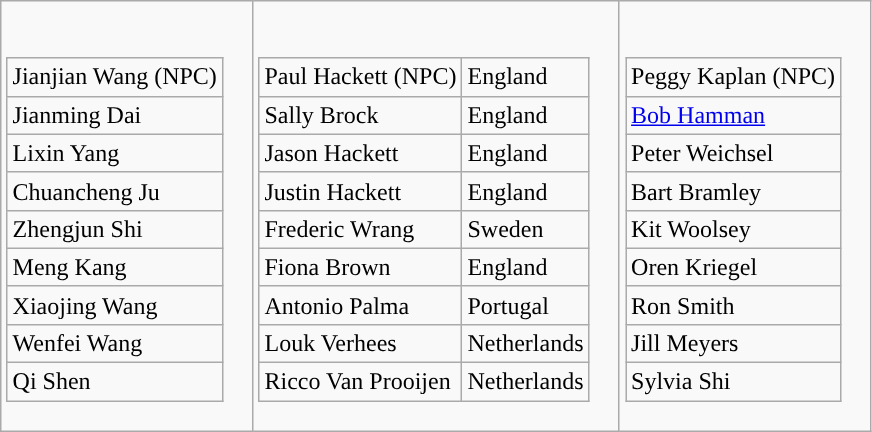<table class="wikitable">
<tr valign="top">
<td><br><table class="wikitable">
<tr>
<td>Jianjian Wang (NPC)</td>
</tr>
<tr>
<td>Jianming Dai</td>
</tr>
<tr>
<td>Lixin Yang</td>
</tr>
<tr>
<td>Chuancheng Ju</td>
</tr>
<tr>
<td>Zhengjun Shi</td>
</tr>
<tr>
<td>Meng Kang</td>
</tr>
<tr>
<td>Xiaojing Wang</td>
</tr>
<tr>
<td>Wenfei Wang</td>
</tr>
<tr>
<td>Qi Shen</td>
</tr>
</table>
</td>
<td><br><table class="wikitable">
<tr>
<td> Paul Hackett (NPC)</td>
<td>England</td>
</tr>
<tr>
<td> Sally Brock</td>
<td>England</td>
</tr>
<tr>
<td> Jason Hackett</td>
<td>England</td>
</tr>
<tr>
<td> Justin Hackett</td>
<td>England</td>
</tr>
<tr>
<td> Frederic Wrang</td>
<td>Sweden</td>
</tr>
<tr>
<td> Fiona Brown</td>
<td>England</td>
</tr>
<tr>
<td> Antonio Palma</td>
<td>Portugal</td>
</tr>
<tr>
<td> Louk Verhees</td>
<td>Netherlands</td>
</tr>
<tr>
<td> Ricco Van Prooijen</td>
<td>Netherlands</td>
</tr>
</table>
</td>
<td><br><table class="wikitable">
<tr>
<td>Peggy Kaplan (NPC)</td>
</tr>
<tr>
<td><a href='#'>Bob Hamman</a></td>
</tr>
<tr>
<td>Peter Weichsel</td>
</tr>
<tr>
<td>Bart Bramley</td>
</tr>
<tr>
<td>Kit Woolsey</td>
</tr>
<tr>
<td>Oren Kriegel</td>
</tr>
<tr>
<td>Ron Smith</td>
</tr>
<tr>
<td>Jill Meyers</td>
</tr>
<tr>
<td>Sylvia Shi</td>
</tr>
</table>
</td>
</tr>
</table>
